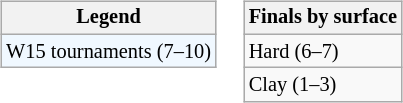<table>
<tr valign=top>
<td><br><table class=wikitable style=font-size:85%>
<tr>
<th>Legend</th>
</tr>
<tr style="background:#f0f8ff;">
<td>W15 tournaments (7–10)</td>
</tr>
</table>
</td>
<td><br><table class=wikitable style=font-size:85%>
<tr>
<th>Finals by surface</th>
</tr>
<tr>
<td>Hard (6–7)</td>
</tr>
<tr>
<td>Clay (1–3)</td>
</tr>
</table>
</td>
</tr>
</table>
